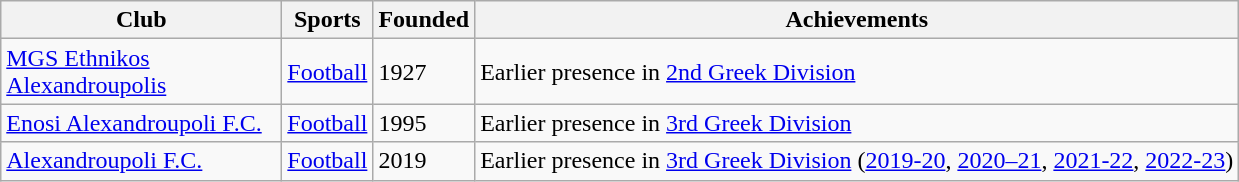<table class="wikitable">
<tr>
<th width="180">Club</th>
<th>Sports</th>
<th>Founded</th>
<th>Achievements</th>
</tr>
<tr>
<td><a href='#'>MGS Ethnikos Alexandroupolis</a></td>
<td><a href='#'>Football</a></td>
<td>1927</td>
<td>Earlier presence in <a href='#'>2nd Greek Division</a></td>
</tr>
<tr>
<td><a href='#'>Enosi Alexandroupoli F.C.</a></td>
<td><a href='#'>Football</a></td>
<td>1995</td>
<td>Earlier presence in <a href='#'>3rd Greek Division</a></td>
</tr>
<tr>
<td><a href='#'>Alexandroupoli F.C.</a></td>
<td><a href='#'>Football</a></td>
<td>2019</td>
<td>Earlier presence in <a href='#'>3rd Greek Division</a> (<a href='#'>2019-20</a>, <a href='#'>2020–21</a>, <a href='#'>2021-22</a>, <a href='#'>2022-23</a>)</td>
</tr>
</table>
